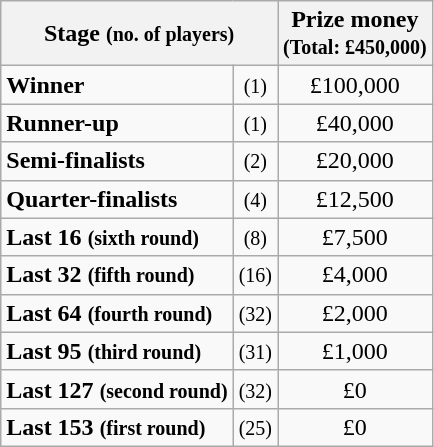<table class="wikitable">
<tr>
<th colspan=2>Stage <small>(no. of players)</small></th>
<th>Prize money<br><small>(Total: £450,000)</small></th>
</tr>
<tr>
<td><strong>Winner</strong></td>
<td align=center><small>(1)</small></td>
<td align=center>£100,000</td>
</tr>
<tr>
<td><strong>Runner-up</strong></td>
<td align=center><small>(1)</small></td>
<td align=center>£40,000</td>
</tr>
<tr>
<td><strong>Semi-finalists</strong></td>
<td align=center><small>(2)</small></td>
<td align=center>£20,000</td>
</tr>
<tr>
<td><strong>Quarter-finalists</strong></td>
<td align=center><small>(4)</small></td>
<td align=center>£12,500</td>
</tr>
<tr>
<td><strong>Last 16 <small>(sixth round)</small></strong></td>
<td align=center><small>(8)</small></td>
<td align=center>£7,500</td>
</tr>
<tr>
<td><strong>Last 32 <small>(fifth round)</small></strong></td>
<td align=center><small>(16)</small></td>
<td align=center>£4,000</td>
</tr>
<tr>
<td><strong>Last 64 <small>(fourth round)</small></strong></td>
<td align=center><small>(32)</small></td>
<td align=center>£2,000</td>
</tr>
<tr>
<td><strong>Last 95 <small>(third round)</small></strong></td>
<td align=center><small>(31)</small></td>
<td align=center>£1,000</td>
</tr>
<tr>
<td><strong>Last 127 <small>(second round)</small></strong></td>
<td align=center><small>(32)</small></td>
<td align=center>£0</td>
</tr>
<tr>
<td><strong>Last 153 <small>(first round)</small></strong></td>
<td align=center><small>(25)</small></td>
<td align=center>£0</td>
</tr>
</table>
